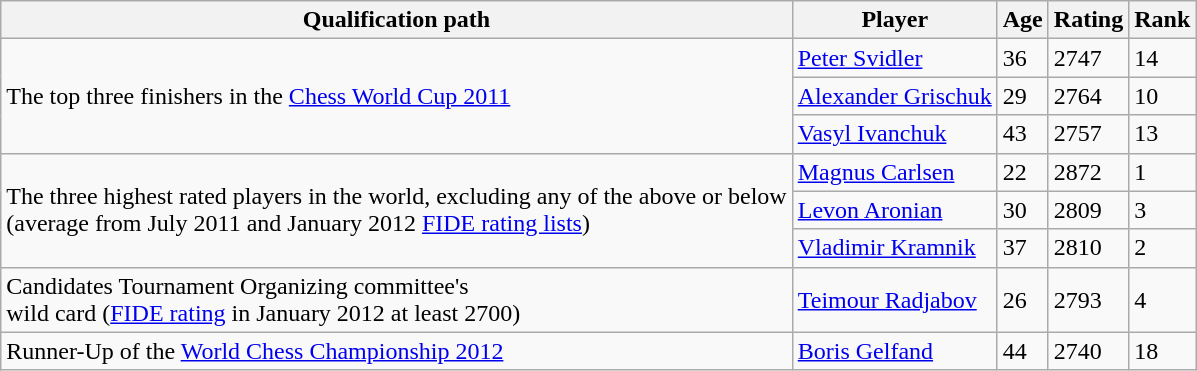<table class="wikitable" style="text-align: left;">
<tr>
<th>Qualification path</th>
<th>Player</th>
<th>Age</th>
<th>Rating </th>
<th>Rank</th>
</tr>
<tr>
<td rowspan="3">The top three finishers in the <a href='#'>Chess World Cup 2011</a></td>
<td> <a href='#'>Peter Svidler</a></td>
<td>36</td>
<td>2747</td>
<td>14</td>
</tr>
<tr>
<td> <a href='#'>Alexander Grischuk</a></td>
<td>29</td>
<td>2764</td>
<td>10</td>
</tr>
<tr>
<td> <a href='#'>Vasyl Ivanchuk</a></td>
<td>43</td>
<td>2757</td>
<td>13</td>
</tr>
<tr>
<td rowspan="3">The three highest rated players in the world, excluding any of the above or below<br>(average from July 2011 and January 2012 <a href='#'>FIDE rating lists</a>)</td>
<td> <a href='#'>Magnus Carlsen</a></td>
<td>22</td>
<td>2872</td>
<td>1</td>
</tr>
<tr>
<td> <a href='#'>Levon Aronian</a></td>
<td>30</td>
<td>2809</td>
<td>3</td>
</tr>
<tr>
<td> <a href='#'>Vladimir Kramnik</a></td>
<td>37</td>
<td>2810</td>
<td>2</td>
</tr>
<tr>
<td>Candidates Tournament Organizing committee's<br>wild card (<a href='#'>FIDE rating</a> in January 2012 at least 2700)</td>
<td align=left> <a href='#'>Teimour Radjabov</a></td>
<td>26</td>
<td>2793</td>
<td>4</td>
</tr>
<tr>
<td>Runner-Up of the <a href='#'>World Chess Championship 2012</a></td>
<td> <a href='#'>Boris Gelfand</a></td>
<td>44</td>
<td>2740</td>
<td>18</td>
</tr>
</table>
